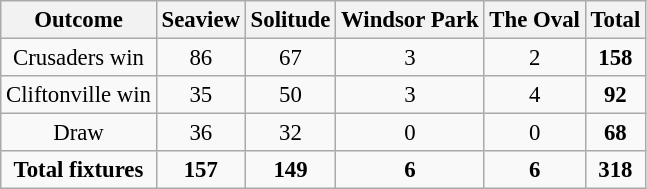<table class="wikitable sortable" style="font-size:95%; text-align:center">
<tr>
<th>Outcome</th>
<th>Seaview</th>
<th>Solitude</th>
<th>Windsor Park</th>
<th>The Oval</th>
<th>Total</th>
</tr>
<tr>
<td>Crusaders win</td>
<td>86</td>
<td>67</td>
<td>3</td>
<td>2</td>
<td><strong>158</strong></td>
</tr>
<tr>
<td>Cliftonville win</td>
<td>35</td>
<td>50</td>
<td>3</td>
<td>4</td>
<td><strong>92</strong></td>
</tr>
<tr>
<td>Draw</td>
<td>36</td>
<td>32</td>
<td>0</td>
<td>0</td>
<td><strong>68</strong></td>
</tr>
<tr>
<td><strong>Total fixtures</strong></td>
<td><strong>157</strong></td>
<td><strong>149</strong></td>
<td><strong>6</strong></td>
<td><strong>6</strong></td>
<td><strong>318</strong></td>
</tr>
</table>
